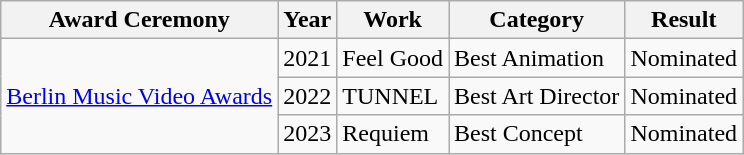<table class="wikitable">
<tr>
<th>Award Ceremony</th>
<th>Year</th>
<th>Work</th>
<th>Category</th>
<th>Result</th>
</tr>
<tr>
<td rowspan="3"><a href='#'>Berlin Music Video Awards</a></td>
<td>2021</td>
<td>Feel Good</td>
<td>Best Animation</td>
<td>Nominated</td>
</tr>
<tr>
<td>2022</td>
<td>TUNNEL</td>
<td>Best Art Director</td>
<td>Nominated</td>
</tr>
<tr>
<td>2023</td>
<td>Requiem</td>
<td>Best Concept</td>
<td>Nominated</td>
</tr>
</table>
